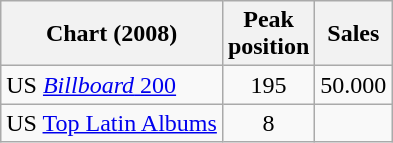<table class="wikitable sortable">
<tr>
<th align="center">Chart (2008)</th>
<th align="center">Peak<br>position</th>
<th align="center">Sales</th>
</tr>
<tr>
<td align="left">US <a href='#'><em>Billboard</em> 200</a></td>
<td align="center">195</td>
<td>50.000</td>
</tr>
<tr>
<td align="left">US <a href='#'>Top Latin Albums</a></td>
<td align="center">8</td>
</tr>
</table>
